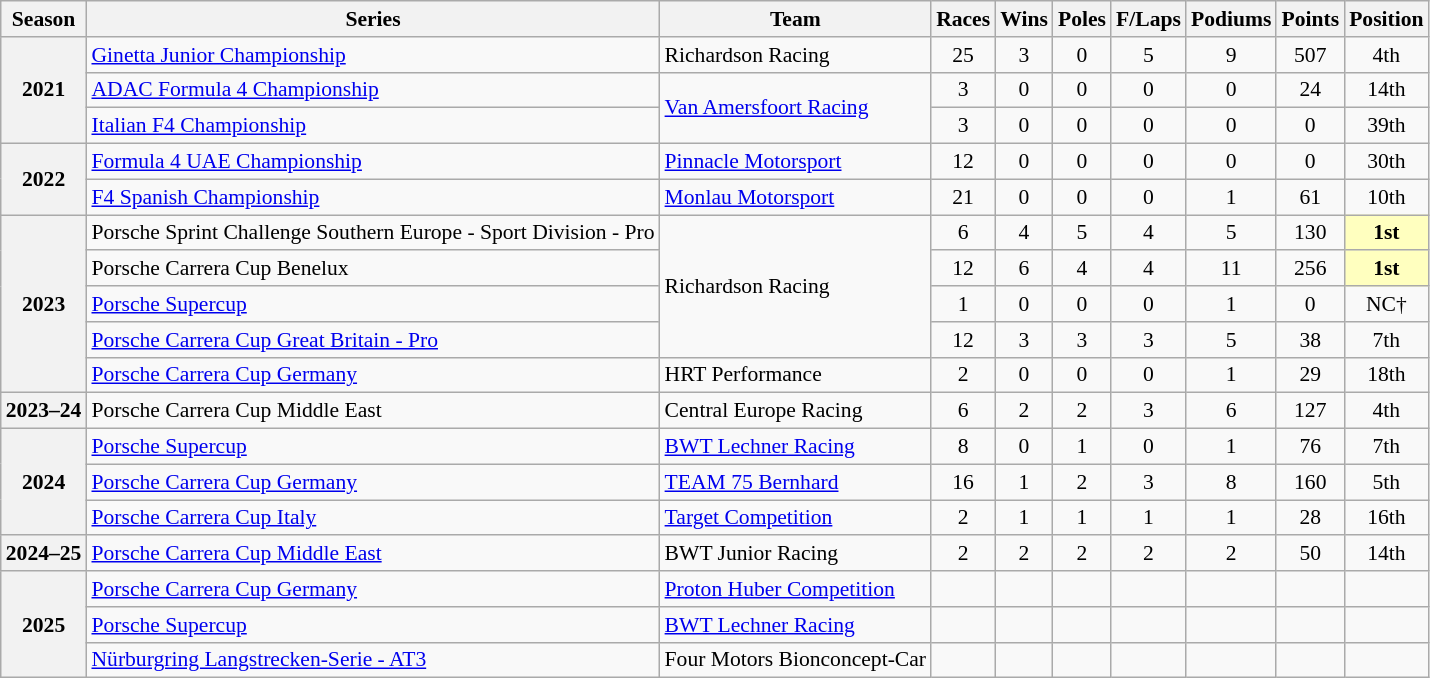<table class="wikitable" style="font-size: 90%; text-align:center">
<tr>
<th>Season</th>
<th>Series</th>
<th>Team</th>
<th>Races</th>
<th>Wins</th>
<th>Poles</th>
<th>F/Laps</th>
<th>Podiums</th>
<th>Points</th>
<th>Position</th>
</tr>
<tr>
<th rowspan="3">2021</th>
<td align="left"><a href='#'>Ginetta Junior Championship</a></td>
<td align="left">Richardson Racing</td>
<td>25</td>
<td>3</td>
<td>0</td>
<td>5</td>
<td>9</td>
<td>507</td>
<td>4th</td>
</tr>
<tr>
<td align="left"><a href='#'>ADAC Formula 4 Championship</a></td>
<td rowspan="2" align="left"><a href='#'>Van Amersfoort Racing</a></td>
<td>3</td>
<td>0</td>
<td>0</td>
<td>0</td>
<td>0</td>
<td>24</td>
<td>14th</td>
</tr>
<tr>
<td align="left"><a href='#'>Italian F4 Championship</a></td>
<td>3</td>
<td>0</td>
<td>0</td>
<td>0</td>
<td>0</td>
<td>0</td>
<td>39th</td>
</tr>
<tr>
<th rowspan="2">2022</th>
<td align="left"><a href='#'>Formula 4 UAE Championship</a></td>
<td align="left"><a href='#'>Pinnacle Motorsport</a></td>
<td>12</td>
<td>0</td>
<td>0</td>
<td>0</td>
<td>0</td>
<td>0</td>
<td>30th</td>
</tr>
<tr>
<td align="left"><a href='#'>F4 Spanish Championship</a></td>
<td align="left"><a href='#'>Monlau Motorsport</a></td>
<td>21</td>
<td>0</td>
<td>0</td>
<td>0</td>
<td>1</td>
<td>61</td>
<td>10th</td>
</tr>
<tr>
<th rowspan="5">2023</th>
<td align="left">Porsche Sprint Challenge Southern Europe - Sport Division - Pro</td>
<td rowspan="4" align="left">Richardson Racing</td>
<td>6</td>
<td>4</td>
<td>5</td>
<td>4</td>
<td>5</td>
<td>130</td>
<td style="background:#FFFFBF;"><strong>1st</strong></td>
</tr>
<tr>
<td align=left>Porsche Carrera Cup Benelux</td>
<td>12</td>
<td>6</td>
<td>4</td>
<td>4</td>
<td>11</td>
<td>256</td>
<td style="background:#FFFFBF;"><strong>1st</strong></td>
</tr>
<tr>
<td align=left><a href='#'>Porsche Supercup</a></td>
<td>1</td>
<td>0</td>
<td>0</td>
<td>0</td>
<td>1</td>
<td>0</td>
<td>NC†</td>
</tr>
<tr>
<td align=left><a href='#'>Porsche Carrera Cup Great Britain - Pro</a></td>
<td>12</td>
<td>3</td>
<td>3</td>
<td>3</td>
<td>5</td>
<td>38</td>
<td>7th</td>
</tr>
<tr>
<td align=left><a href='#'>Porsche Carrera Cup Germany</a></td>
<td align=left>HRT Performance</td>
<td>2</td>
<td>0</td>
<td>0</td>
<td>0</td>
<td>1</td>
<td>29</td>
<td>18th</td>
</tr>
<tr>
<th>2023–24</th>
<td align=left>Porsche Carrera Cup Middle East</td>
<td align=left>Central Europe Racing</td>
<td>6</td>
<td>2</td>
<td>2</td>
<td>3</td>
<td>6</td>
<td>127</td>
<td>4th</td>
</tr>
<tr>
<th rowspan="3">2024</th>
<td align=left><a href='#'>Porsche Supercup</a></td>
<td align=left><a href='#'>BWT Lechner Racing</a></td>
<td>8</td>
<td>0</td>
<td>1</td>
<td>0</td>
<td>1</td>
<td>76</td>
<td>7th</td>
</tr>
<tr>
<td align=left><a href='#'>Porsche Carrera Cup Germany</a></td>
<td align=left><a href='#'>TEAM 75 Bernhard</a></td>
<td>16</td>
<td>1</td>
<td>2</td>
<td>3</td>
<td>8</td>
<td>160</td>
<td>5th</td>
</tr>
<tr>
<td align=left><a href='#'>Porsche Carrera Cup Italy</a></td>
<td align=left><a href='#'>Target Competition</a></td>
<td>2</td>
<td>1</td>
<td>1</td>
<td>1</td>
<td>1</td>
<td>28</td>
<td>16th</td>
</tr>
<tr>
<th>2024–25</th>
<td align=left><a href='#'>Porsche Carrera Cup Middle East</a></td>
<td align=left>BWT Junior Racing</td>
<td>2</td>
<td>2</td>
<td>2</td>
<td>2</td>
<td>2</td>
<td>50</td>
<td>14th</td>
</tr>
<tr>
<th rowspan="3">2025</th>
<td align=left><a href='#'>Porsche Carrera Cup Germany</a></td>
<td align=left><a href='#'>Proton Huber Competition</a></td>
<td></td>
<td></td>
<td></td>
<td></td>
<td></td>
<td></td>
<td></td>
</tr>
<tr>
<td align=left><a href='#'>Porsche Supercup</a></td>
<td align=left><a href='#'>BWT Lechner Racing</a></td>
<td></td>
<td></td>
<td></td>
<td></td>
<td></td>
<td></td>
<td></td>
</tr>
<tr>
<td align=left><a href='#'>Nürburgring Langstrecken-Serie - AT3</a></td>
<td align=left>Four Motors Bionconcept-Car</td>
<td></td>
<td></td>
<td></td>
<td></td>
<td></td>
<td></td>
<td></td>
</tr>
</table>
